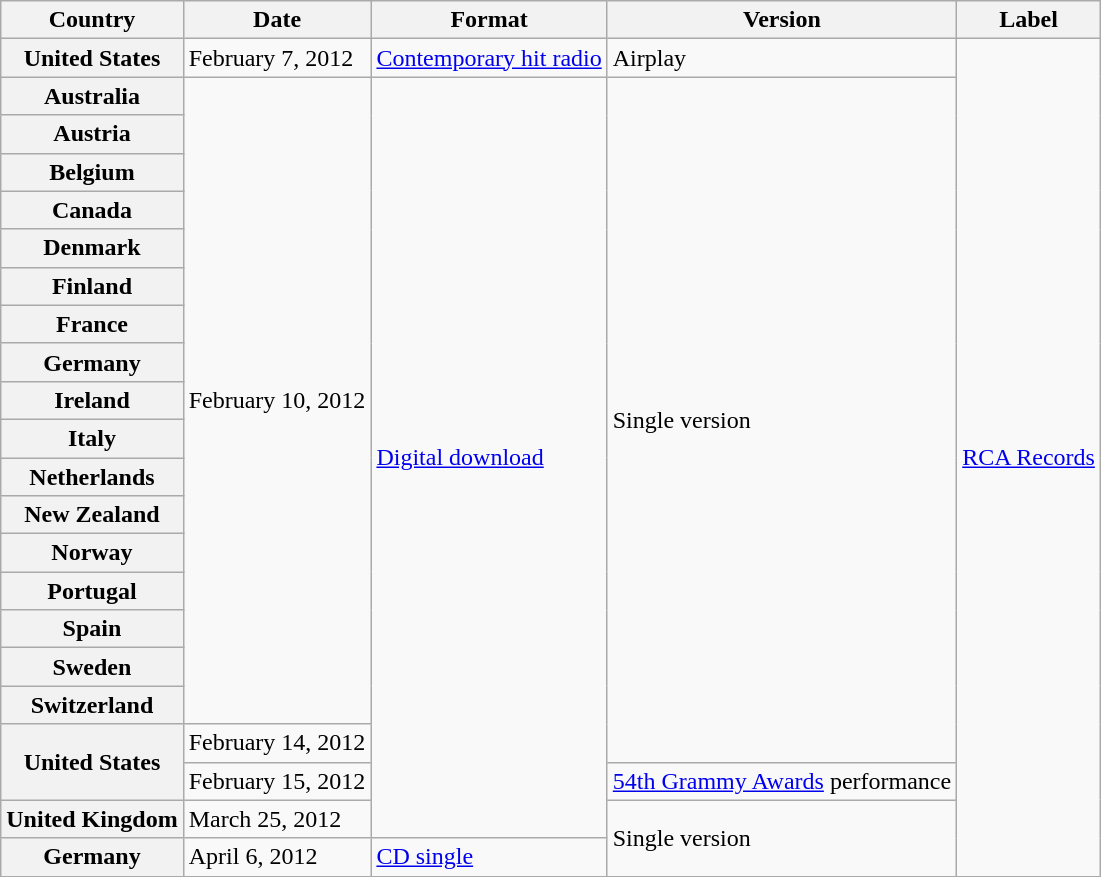<table class="wikitable plainrowheaders">
<tr>
<th scope="col">Country</th>
<th scope="col">Date</th>
<th scope="col">Format</th>
<th scope="col">Version</th>
<th scope="col">Label</th>
</tr>
<tr>
<th scope="row">United States</th>
<td>February 7, 2012</td>
<td><a href='#'>Contemporary hit radio</a></td>
<td>Airplay</td>
<td rowspan="22"><a href='#'>RCA Records</a></td>
</tr>
<tr>
<th scope="row">Australia</th>
<td rowspan="17">February 10, 2012</td>
<td rowspan="20"><a href='#'>Digital download</a></td>
<td rowspan="18">Single version</td>
</tr>
<tr>
<th scope="row">Austria</th>
</tr>
<tr>
<th scope="row">Belgium</th>
</tr>
<tr>
<th scope="row">Canada</th>
</tr>
<tr>
<th scope="row">Denmark</th>
</tr>
<tr>
<th scope="row">Finland</th>
</tr>
<tr>
<th scope="row">France</th>
</tr>
<tr>
<th scope="row">Germany</th>
</tr>
<tr>
<th scope="row">Ireland</th>
</tr>
<tr>
<th scope="row">Italy</th>
</tr>
<tr>
<th scope="row">Netherlands</th>
</tr>
<tr>
<th scope="row">New Zealand</th>
</tr>
<tr>
<th scope="row">Norway</th>
</tr>
<tr>
<th scope="row">Portugal</th>
</tr>
<tr>
<th scope="row">Spain</th>
</tr>
<tr>
<th scope="row">Sweden</th>
</tr>
<tr>
<th scope="row">Switzerland</th>
</tr>
<tr>
<th scope="row" rowspan="2">United States</th>
<td>February 14, 2012</td>
</tr>
<tr>
<td>February 15, 2012</td>
<td><a href='#'>54th Grammy Awards</a> performance</td>
</tr>
<tr>
<th scope="row">United Kingdom</th>
<td>March 25, 2012</td>
<td rowspan="2">Single version</td>
</tr>
<tr>
<th scope="row">Germany</th>
<td>April 6, 2012</td>
<td><a href='#'>CD single</a></td>
</tr>
<tr>
</tr>
</table>
